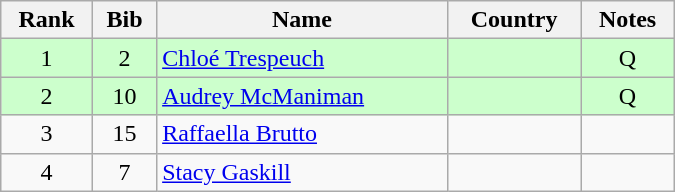<table class="wikitable" style="text-align:center; width:450px">
<tr>
<th>Rank</th>
<th>Bib</th>
<th>Name</th>
<th>Country</th>
<th>Notes</th>
</tr>
<tr bgcolor=ccffcc>
<td>1</td>
<td>2</td>
<td align=left><a href='#'>Chloé Trespeuch</a></td>
<td align=left></td>
<td>Q</td>
</tr>
<tr bgcolor=ccffcc>
<td>2</td>
<td>10</td>
<td align=left><a href='#'>Audrey McManiman</a></td>
<td align=left></td>
<td>Q</td>
</tr>
<tr>
<td>3</td>
<td>15</td>
<td align=left><a href='#'>Raffaella Brutto</a></td>
<td align=left></td>
<td></td>
</tr>
<tr>
<td>4</td>
<td>7</td>
<td align=left><a href='#'>Stacy Gaskill</a></td>
<td align=left></td>
<td></td>
</tr>
</table>
